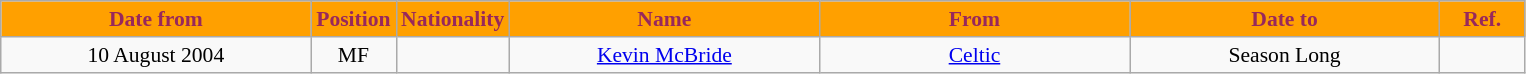<table class="wikitable"  style="text-align:center; font-size:90%; ">
<tr>
<th style="background:#ffa000; color:#98285c; width:200px;">Date from</th>
<th style="background:#ffa000; color:#98285c; width:50px;">Position</th>
<th style="background:#ffa000; color:#98285c; width:50px;">Nationality</th>
<th style="background:#ffa000; color:#98285c; width:200px;">Name</th>
<th style="background:#ffa000; color:#98285c; width:200px;">From</th>
<th style="background:#ffa000; color:#98285c; width:200px;">Date to</th>
<th style="background:#ffa000; color:#98285c; width:50px;">Ref.</th>
</tr>
<tr>
<td>10 August 2004</td>
<td>MF</td>
<td></td>
<td><a href='#'>Kevin McBride</a></td>
<td><a href='#'>Celtic</a></td>
<td>Season Long</td>
<td></td>
</tr>
</table>
